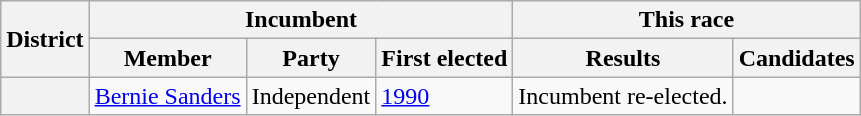<table class=wikitable>
<tr>
<th rowspan=2>District</th>
<th colspan=3>Incumbent</th>
<th colspan=2>This race</th>
</tr>
<tr>
<th>Member</th>
<th>Party</th>
<th>First elected</th>
<th>Results</th>
<th>Candidates</th>
</tr>
<tr>
<th></th>
<td><a href='#'>Bernie Sanders</a></td>
<td>Independent</td>
<td><a href='#'>1990</a></td>
<td>Incumbent re-elected.</td>
<td nowrap></td>
</tr>
</table>
